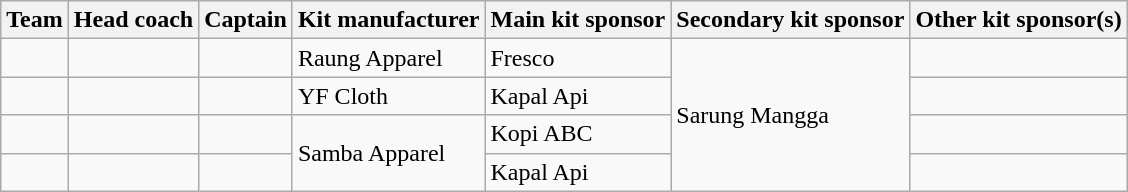<table class="wikitable">
<tr>
<th>Team</th>
<th>Head coach</th>
<th>Captain</th>
<th class="nowrap">Kit manufacturer</th>
<th>Main kit sponsor</th>
<th>Secondary kit sponsor</th>
<th>Other kit sponsor(s)</th>
</tr>
<tr>
<td></td>
<td></td>
<td></td>
<td> Raung Apparel</td>
<td>Fresco</td>
<td rowspan=4>Sarung Mangga</td>
<td></td>
</tr>
<tr>
<td></td>
<td></td>
<td></td>
<td> YF Cloth</td>
<td>Kapal Api</td>
<td></td>
</tr>
<tr>
<td></td>
<td></td>
<td></td>
<td rowspan=2> Samba Apparel</td>
<td>Kopi ABC</td>
<td></td>
</tr>
<tr>
<td></td>
<td></td>
<td></td>
<td>Kapal Api</td>
<td></td>
</tr>
</table>
